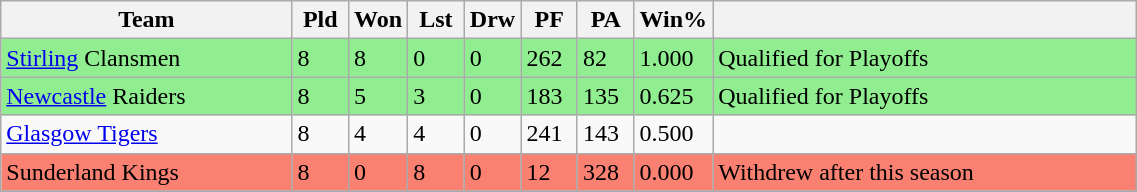<table class="wikitable" width="60%">
<tr>
<th width=26%>Team</th>
<th width=5%>Pld</th>
<th width=5%>Won</th>
<th width=5%>Lst</th>
<th width=5%>Drw</th>
<th width=5%>PF</th>
<th width=5%>PA</th>
<th width=6%>Win%</th>
<th width=38%></th>
</tr>
<tr style="background:lightgreen">
<td><a href='#'>Stirling</a> Clansmen</td>
<td>8</td>
<td>8</td>
<td>0</td>
<td>0</td>
<td>262</td>
<td>82</td>
<td>1.000</td>
<td>Qualified for Playoffs</td>
</tr>
<tr style="background:lightgreen">
<td><a href='#'>Newcastle</a> Raiders</td>
<td>8</td>
<td>5</td>
<td>3</td>
<td>0</td>
<td>183</td>
<td>135</td>
<td>0.625</td>
<td>Qualified for Playoffs</td>
</tr>
<tr>
<td><a href='#'>Glasgow Tigers</a></td>
<td>8</td>
<td>4</td>
<td>4</td>
<td>0</td>
<td>241</td>
<td>143</td>
<td>0.500</td>
</tr>
<tr style="background:salmon">
<td>Sunderland Kings</td>
<td>8</td>
<td>0</td>
<td>8</td>
<td>0</td>
<td>12</td>
<td>328</td>
<td>0.000</td>
<td>Withdrew after this season</td>
</tr>
<tr>
</tr>
</table>
